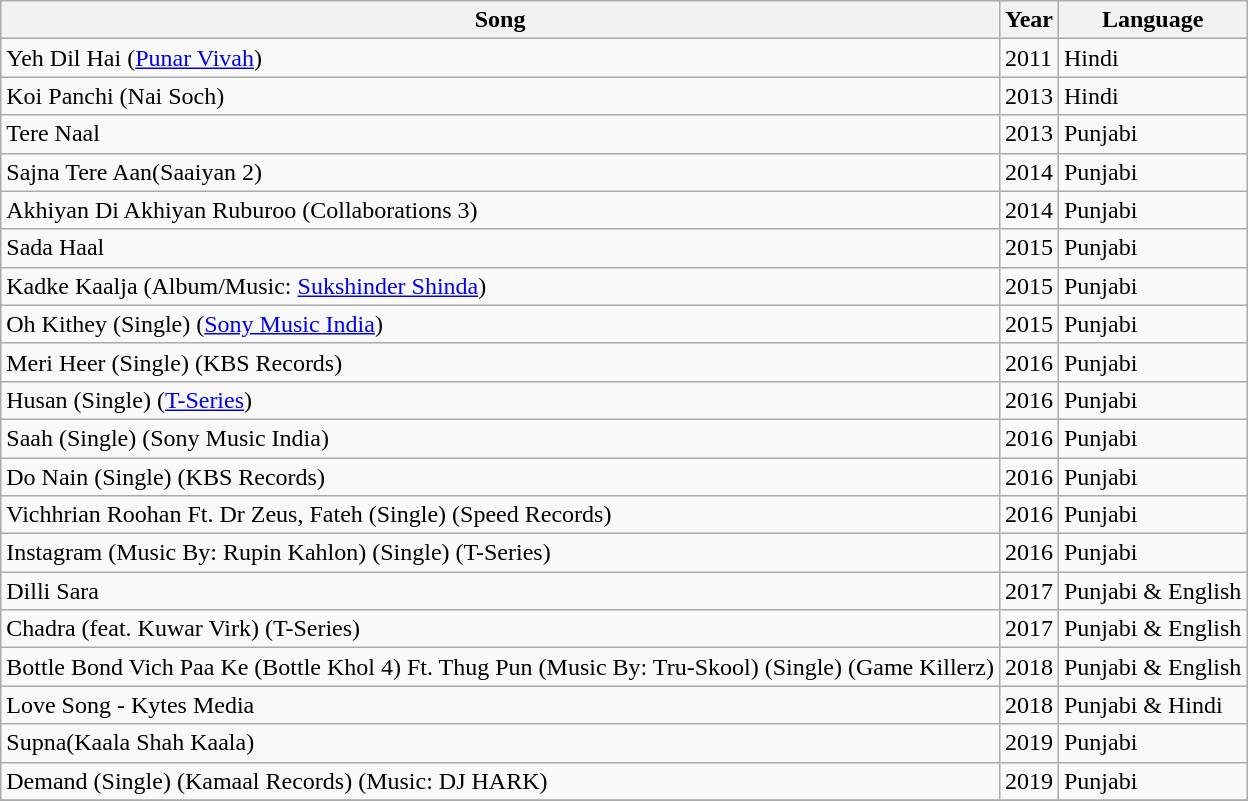<table class="wikitable sortable">
<tr>
<th>Song</th>
<th>Year</th>
<th>Language</th>
</tr>
<tr>
<td>Yeh Dil Hai (<a href='#'>Punar Vivah</a>)</td>
<td>2011</td>
<td>Hindi</td>
</tr>
<tr>
<td>Koi Panchi (Nai Soch)</td>
<td>2013</td>
<td>Hindi</td>
</tr>
<tr>
<td>Tere Naal</td>
<td>2013</td>
<td>Punjabi</td>
</tr>
<tr>
<td>Sajna Tere Aan(Saaiyan 2)</td>
<td>2014</td>
<td>Punjabi</td>
</tr>
<tr>
<td>Akhiyan Di Akhiyan Ruburoo (Collaborations 3)</td>
<td>2014</td>
<td>Punjabi</td>
</tr>
<tr>
<td>Sada Haal</td>
<td>2015</td>
<td>Punjabi</td>
</tr>
<tr>
<td>Kadke Kaalja (Album/Music: <a href='#'>Sukshinder Shinda</a>)</td>
<td>2015</td>
<td>Punjabi</td>
</tr>
<tr>
<td>Oh Kithey (Single) (<a href='#'>Sony Music India</a>)</td>
<td>2015</td>
<td>Punjabi</td>
</tr>
<tr>
<td>Meri Heer (Single) (KBS Records)</td>
<td>2016</td>
<td>Punjabi</td>
</tr>
<tr>
<td>Husan (Single) (<a href='#'>T-Series</a>)</td>
<td>2016</td>
<td>Punjabi</td>
</tr>
<tr>
<td>Saah (Single) (Sony Music India)</td>
<td>2016</td>
<td>Punjabi</td>
</tr>
<tr>
<td>Do Nain (Single) (KBS Records)</td>
<td>2016</td>
<td>Punjabi</td>
</tr>
<tr>
<td>Vichhrian Roohan Ft. Dr Zeus, Fateh (Single) (Speed Records)</td>
<td>2016</td>
<td>Punjabi</td>
</tr>
<tr>
<td>Instagram (Music By: Rupin Kahlon) (Single) (T-Series)</td>
<td>2016</td>
<td>Punjabi</td>
</tr>
<tr>
<td>Dilli Sara</td>
<td>2017</td>
<td>Punjabi & English</td>
</tr>
<tr>
<td>Chadra (feat. Kuwar Virk) (T-Series)</td>
<td>2017</td>
<td>Punjabi & English</td>
</tr>
<tr>
<td>Bottle Bond Vich Paa Ke (Bottle Khol 4) Ft. Thug Pun (Music By: Tru-Skool) (Single) (Game Killerz)</td>
<td>2018</td>
<td>Punjabi & English</td>
</tr>
<tr>
<td>Love Song - Kytes Media</td>
<td>2018</td>
<td>Punjabi & Hindi</td>
</tr>
<tr>
<td>Supna(Kaala Shah Kaala)</td>
<td>2019</td>
<td>Punjabi</td>
</tr>
<tr>
<td>Demand (Single) (Kamaal Records) (Music: DJ HARK)</td>
<td>2019</td>
<td>Punjabi</td>
</tr>
<tr>
</tr>
</table>
